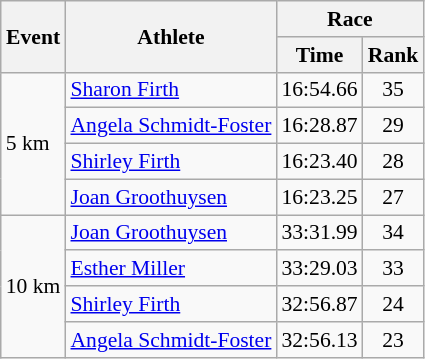<table class="wikitable" border="1" style="font-size:90%">
<tr>
<th rowspan=2>Event</th>
<th rowspan=2>Athlete</th>
<th colspan=2>Race</th>
</tr>
<tr>
<th>Time</th>
<th>Rank</th>
</tr>
<tr>
<td rowspan=4>5 km</td>
<td><a href='#'>Sharon Firth</a></td>
<td align=center>16:54.66</td>
<td align=center>35</td>
</tr>
<tr>
<td><a href='#'>Angela Schmidt-Foster</a></td>
<td align=center>16:28.87</td>
<td align=center>29</td>
</tr>
<tr>
<td><a href='#'>Shirley Firth</a></td>
<td align=center>16:23.40</td>
<td align=center>28</td>
</tr>
<tr>
<td><a href='#'>Joan Groothuysen</a></td>
<td align=center>16:23.25</td>
<td align=center>27</td>
</tr>
<tr>
<td rowspan=4>10 km</td>
<td><a href='#'>Joan Groothuysen</a></td>
<td align=center>33:31.99</td>
<td align=center>34</td>
</tr>
<tr>
<td><a href='#'>Esther Miller</a></td>
<td align=center>33:29.03</td>
<td align=center>33</td>
</tr>
<tr>
<td><a href='#'>Shirley Firth</a></td>
<td align=center>32:56.87</td>
<td align=center>24</td>
</tr>
<tr>
<td><a href='#'>Angela Schmidt-Foster</a></td>
<td align=center>32:56.13</td>
<td align=center>23</td>
</tr>
</table>
